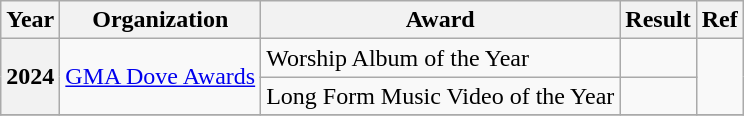<table class="wikitable plainrowheaders">
<tr>
<th>Year</th>
<th>Organization</th>
<th>Award</th>
<th>Result</th>
<th style="text-align:center">Ref</th>
</tr>
<tr>
<th scope="row" rowspan="2">2024</th>
<td rowspan="2"><a href='#'>GMA Dove Awards</a></td>
<td>Worship Album of the Year</td>
<td></td>
<td rowspan="2"></td>
</tr>
<tr>
<td>Long Form Music Video of the Year</td>
<td></td>
</tr>
<tr>
</tr>
</table>
